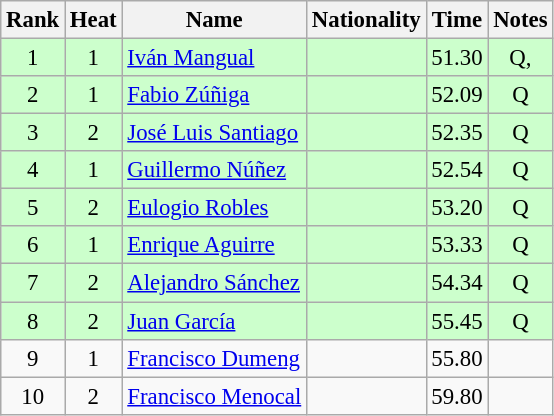<table class="wikitable sortable" style="text-align:center; font-size:95%">
<tr>
<th>Rank</th>
<th>Heat</th>
<th>Name</th>
<th>Nationality</th>
<th>Time</th>
<th>Notes</th>
</tr>
<tr bgcolor=ccffcc>
<td>1</td>
<td>1</td>
<td align=left><a href='#'>Iván Mangual</a></td>
<td align=left></td>
<td>51.30</td>
<td>Q, </td>
</tr>
<tr bgcolor=ccffcc>
<td>2</td>
<td>1</td>
<td align=left><a href='#'>Fabio Zúñiga</a></td>
<td align=left></td>
<td>52.09</td>
<td>Q</td>
</tr>
<tr bgcolor=ccffcc>
<td>3</td>
<td>2</td>
<td align=left><a href='#'>José Luis Santiago</a></td>
<td align=left></td>
<td>52.35</td>
<td>Q</td>
</tr>
<tr bgcolor=ccffcc>
<td>4</td>
<td>1</td>
<td align=left><a href='#'>Guillermo Núñez</a></td>
<td align=left></td>
<td>52.54</td>
<td>Q</td>
</tr>
<tr bgcolor=ccffcc>
<td>5</td>
<td>2</td>
<td align=left><a href='#'>Eulogio Robles</a></td>
<td align=left></td>
<td>53.20</td>
<td>Q</td>
</tr>
<tr bgcolor=ccffcc>
<td>6</td>
<td>1</td>
<td align=left><a href='#'>Enrique Aguirre</a></td>
<td align=left></td>
<td>53.33</td>
<td>Q</td>
</tr>
<tr bgcolor=ccffcc>
<td>7</td>
<td>2</td>
<td align=left><a href='#'>Alejandro Sánchez</a></td>
<td align=left></td>
<td>54.34</td>
<td>Q</td>
</tr>
<tr bgcolor=ccffcc>
<td>8</td>
<td>2</td>
<td align=left><a href='#'>Juan García</a></td>
<td align=left></td>
<td>55.45</td>
<td>Q</td>
</tr>
<tr>
<td>9</td>
<td>1</td>
<td align=left><a href='#'>Francisco Dumeng</a></td>
<td align=left></td>
<td>55.80</td>
<td></td>
</tr>
<tr>
<td>10</td>
<td>2</td>
<td align=left><a href='#'>Francisco Menocal</a></td>
<td align=left></td>
<td>59.80</td>
<td></td>
</tr>
</table>
